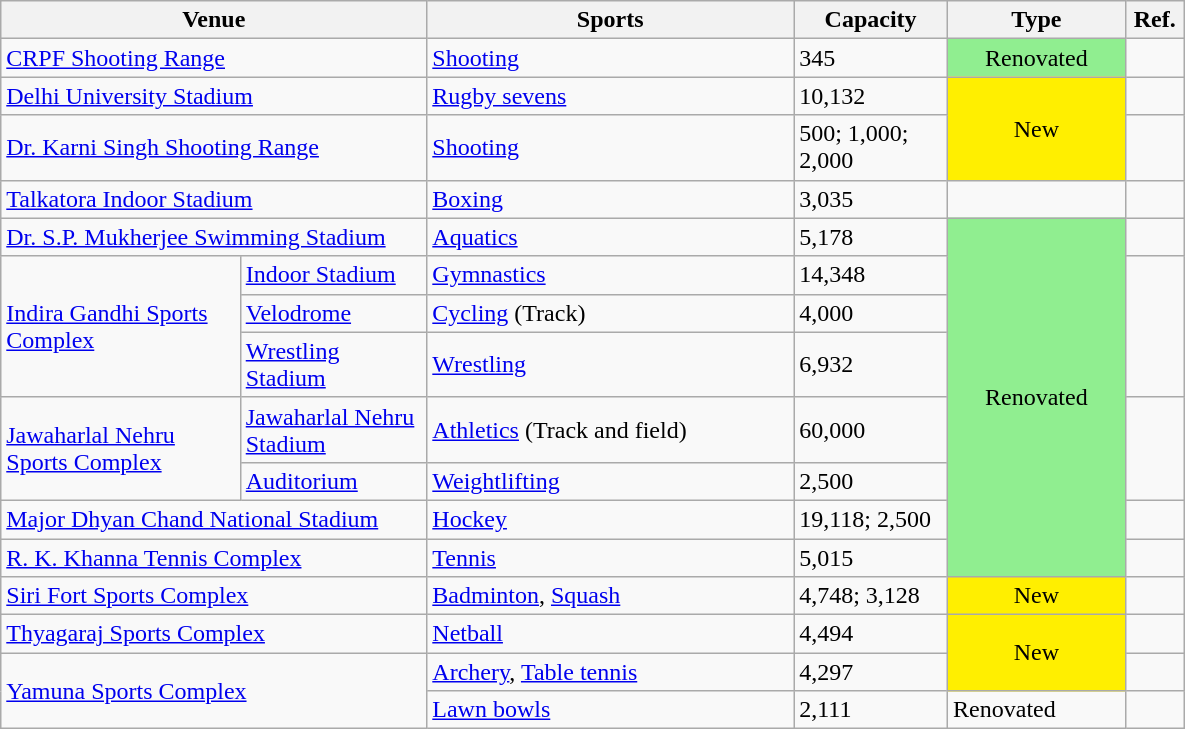<table class="wikitable sortable" width="790px">
<tr>
<th colspan="2" width="36%">Venue</th>
<th width="31%">Sports</th>
<th>Capacity</th>
<th width="15%">Type</th>
<th class="unsortable" width="5%">Ref.</th>
</tr>
<tr>
<td colspan="2"><a href='#'>CRPF Shooting Range</a></td>
<td><a href='#'>Shooting</a></td>
<td>345</td>
<td align="center" bgcolor="#90ee90">Renovated</td>
<td align="center"></td>
</tr>
<tr>
<td colspan="2"><a href='#'>Delhi University Stadium</a></td>
<td><a href='#'>Rugby sevens</a></td>
<td>10,132</td>
<td rowspan="2" align="center" bgcolor="#ffef00">New</td>
<td align="center"></td>
</tr>
<tr>
<td colspan="2"><a href='#'>Dr. Karni Singh Shooting Range</a></td>
<td><a href='#'>Shooting</a></td>
<td>500; 1,000; 2,000</td>
<td align="center"></td>
</tr>
<tr>
<td colspan="2"><a href='#'>Talkatora Indoor Stadium</a></td>
<td><a href='#'>Boxing</a></td>
<td>3,035</td>
<td></td>
<td></td>
</tr>
<tr>
<td colspan="2"><a href='#'>Dr. S.P. Mukherjee Swimming Stadium</a></td>
<td><a href='#'>Aquatics</a></td>
<td>5,178</td>
<td rowspan="8" align="center" bgcolor="#90ee90">Renovated</td>
<td align="center"></td>
</tr>
<tr>
<td rowspan="3"><a href='#'>Indira Gandhi Sports Complex</a></td>
<td><a href='#'>Indoor Stadium</a></td>
<td><a href='#'>Gymnastics</a></td>
<td>14,348</td>
<td rowspan="3" align="center"></td>
</tr>
<tr>
<td><a href='#'>Velodrome</a></td>
<td><a href='#'>Cycling</a> (Track)</td>
<td>4,000</td>
</tr>
<tr>
<td><a href='#'>Wrestling Stadium</a></td>
<td><a href='#'>Wrestling</a></td>
<td>6,932</td>
</tr>
<tr>
<td rowspan="2"><a href='#'>Jawaharlal Nehru Sports Complex</a></td>
<td><a href='#'>Jawaharlal Nehru Stadium</a></td>
<td><a href='#'>Athletics</a> (Track and field)</td>
<td>60,000</td>
<td rowspan="2" align="center"></td>
</tr>
<tr>
<td><a href='#'>Auditorium</a></td>
<td><a href='#'>Weightlifting</a></td>
<td>2,500</td>
</tr>
<tr>
<td colspan="2"><a href='#'>Major Dhyan Chand National Stadium</a></td>
<td><a href='#'>Hockey</a></td>
<td>19,118; 2,500</td>
<td align="center"></td>
</tr>
<tr>
<td colspan="2"><a href='#'>R. K. Khanna Tennis Complex</a></td>
<td><a href='#'>Tennis</a></td>
<td>5,015</td>
<td align="center"></td>
</tr>
<tr>
<td colspan="2"><a href='#'>Siri Fort Sports Complex</a></td>
<td><a href='#'>Badminton</a>, <a href='#'>Squash</a></td>
<td>4,748; 3,128</td>
<td align="center" bgcolor="#ffef00">New</td>
<td align="center"></td>
</tr>
<tr>
<td colspan="2"><a href='#'>Thyagaraj Sports Complex</a></td>
<td><a href='#'>Netball</a></td>
<td>4,494</td>
<td rowspan="2" align="center" bgcolor="#ffef00">New</td>
<td align="center"></td>
</tr>
<tr>
<td colspan="2" rowspan="2"><a href='#'>Yamuna Sports Complex</a></td>
<td><a href='#'>Archery</a>, <a href='#'>Table tennis</a></td>
<td>4,297</td>
<td align="center"></td>
</tr>
<tr>
<td><a href='#'>Lawn bowls</a></td>
<td>2,111</td>
<td>Renovated</td>
<td></td>
</tr>
</table>
